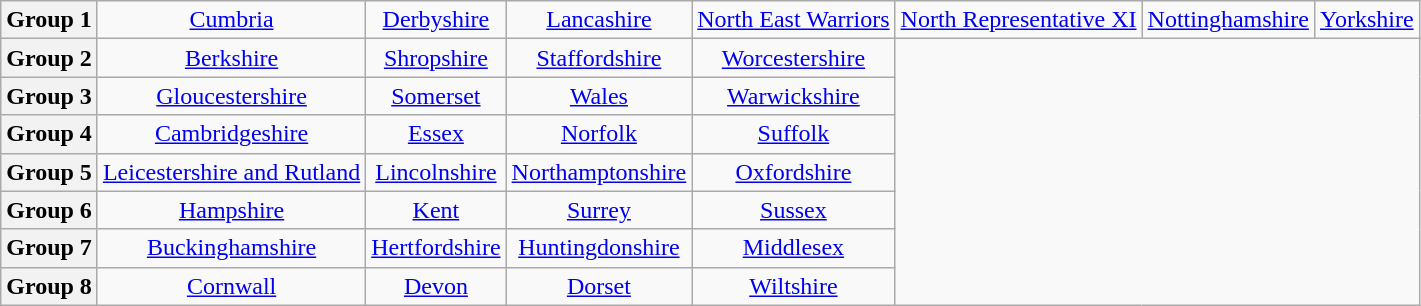<table class="wikitable" style="text-align: center" style="font-size: 95%; border: 1px #aaaaaa solid; border-collapse: collapse; clear:center;">
<tr>
<th>Group 1</th>
<td><a href='#'>Cumbria</a></td>
<td><a href='#'>Derbyshire</a></td>
<td><a href='#'>Lancashire</a></td>
<td><a href='#'>North East Warriors</a></td>
<td><a href='#'>North Representative XI</a></td>
<td><a href='#'>Nottinghamshire</a></td>
<td><a href='#'>Yorkshire</a></td>
</tr>
<tr>
<th>Group 2</th>
<td><a href='#'>Berkshire</a></td>
<td><a href='#'>Shropshire</a></td>
<td><a href='#'>Staffordshire</a></td>
<td><a href='#'>Worcestershire</a></td>
</tr>
<tr>
<th>Group 3</th>
<td><a href='#'>Gloucestershire</a></td>
<td><a href='#'>Somerset</a></td>
<td><a href='#'>Wales</a></td>
<td><a href='#'>Warwickshire</a></td>
</tr>
<tr>
<th>Group 4</th>
<td><a href='#'>Cambridgeshire</a></td>
<td><a href='#'>Essex</a></td>
<td><a href='#'>Norfolk</a></td>
<td><a href='#'>Suffolk</a></td>
</tr>
<tr>
<th>Group 5</th>
<td><a href='#'>Leicestershire and Rutland</a></td>
<td><a href='#'>Lincolnshire</a></td>
<td><a href='#'>Northamptonshire</a></td>
<td><a href='#'>Oxfordshire</a></td>
</tr>
<tr>
<th>Group 6</th>
<td><a href='#'>Hampshire</a></td>
<td><a href='#'>Kent</a></td>
<td><a href='#'>Surrey</a></td>
<td><a href='#'>Sussex</a></td>
</tr>
<tr>
<th>Group 7</th>
<td><a href='#'>Buckinghamshire</a></td>
<td><a href='#'>Hertfordshire</a></td>
<td><a href='#'>Huntingdonshire</a></td>
<td><a href='#'>Middlesex</a></td>
</tr>
<tr>
<th>Group 8</th>
<td><a href='#'>Cornwall</a></td>
<td><a href='#'>Devon</a></td>
<td><a href='#'>Dorset</a></td>
<td><a href='#'>Wiltshire</a></td>
</tr>
</table>
